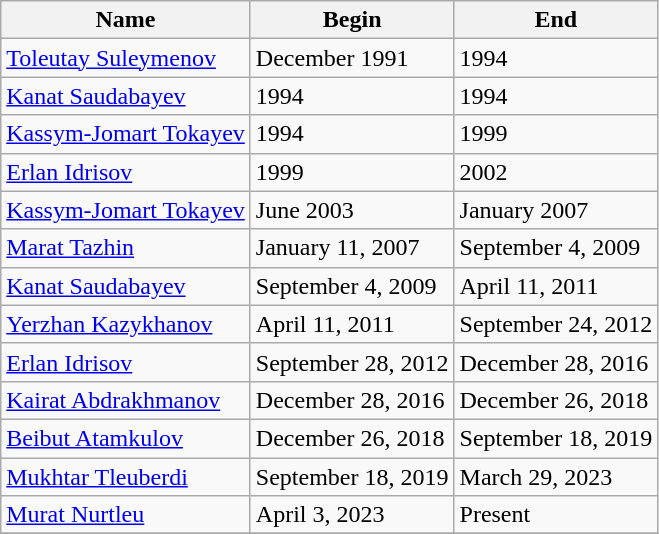<table class="wikitable">
<tr>
<th>Name</th>
<th>Begin</th>
<th>End</th>
</tr>
<tr>
<td><a href='#'>Toleutay Suleymenov</a></td>
<td>December 1991</td>
<td>1994</td>
</tr>
<tr>
<td><a href='#'>Kanat Saudabayev</a></td>
<td>1994</td>
<td>1994</td>
</tr>
<tr>
<td><a href='#'>Kassym-Jomart Tokayev</a></td>
<td>1994</td>
<td>1999</td>
</tr>
<tr>
<td><a href='#'>Erlan Idrisov</a></td>
<td>1999</td>
<td>2002</td>
</tr>
<tr>
<td><a href='#'>Kassym-Jomart Tokayev</a></td>
<td>June 2003</td>
<td>January 2007</td>
</tr>
<tr>
<td><a href='#'>Marat Tazhin</a></td>
<td>January 11, 2007</td>
<td>September 4, 2009</td>
</tr>
<tr>
<td><a href='#'>Kanat Saudabayev</a></td>
<td>September 4, 2009</td>
<td>April 11, 2011</td>
</tr>
<tr>
<td><a href='#'>Yerzhan Kazykhanov</a></td>
<td>April 11, 2011</td>
<td>September 24, 2012</td>
</tr>
<tr>
<td><a href='#'>Erlan Idrisov</a></td>
<td>September 28, 2012</td>
<td>December 28, 2016</td>
</tr>
<tr>
<td><a href='#'>Kairat Abdrakhmanov</a></td>
<td>December 28, 2016</td>
<td>December 26, 2018</td>
</tr>
<tr>
<td><a href='#'>Beibut Atamkulov</a></td>
<td>December 26, 2018</td>
<td>September 18, 2019</td>
</tr>
<tr>
<td><a href='#'>Mukhtar Tleuberdi</a></td>
<td>September 18, 2019</td>
<td>March 29, 2023</td>
</tr>
<tr>
<td><a href='#'>Murat Nurtleu</a></td>
<td>April 3, 2023</td>
<td>Present</td>
</tr>
<tr>
</tr>
</table>
